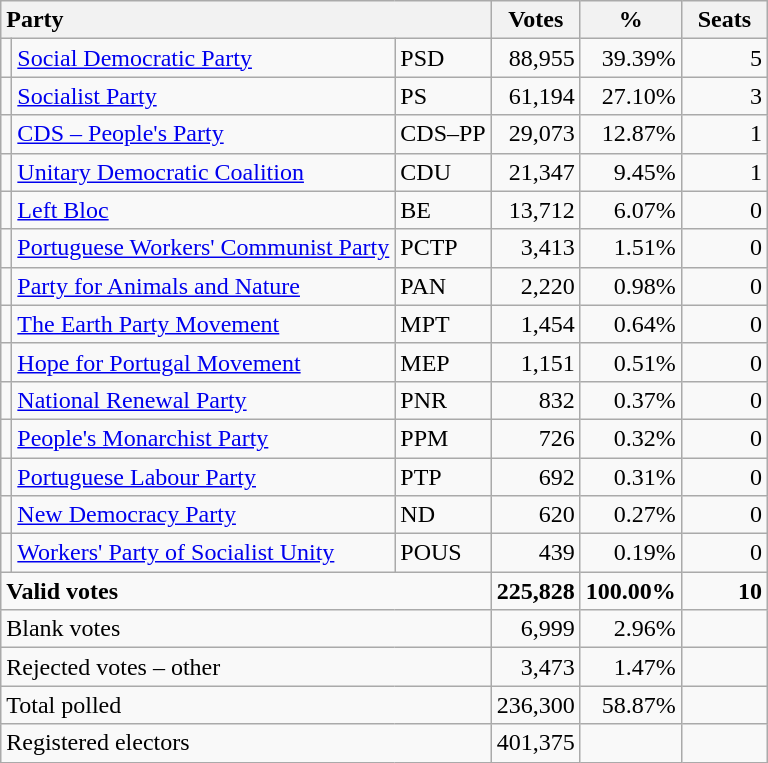<table class="wikitable" border="1" style="text-align:right;">
<tr>
<th style="text-align:left;" colspan=3>Party</th>
<th align=center width="50">Votes</th>
<th align=center width="50">%</th>
<th align=center width="50">Seats</th>
</tr>
<tr>
<td></td>
<td align=left><a href='#'>Social Democratic Party</a></td>
<td align=left>PSD</td>
<td>88,955</td>
<td>39.39%</td>
<td>5</td>
</tr>
<tr>
<td></td>
<td align=left><a href='#'>Socialist Party</a></td>
<td align=left>PS</td>
<td>61,194</td>
<td>27.10%</td>
<td>3</td>
</tr>
<tr>
<td></td>
<td align=left><a href='#'>CDS – People's Party</a></td>
<td align=left style="white-space: nowrap;">CDS–PP</td>
<td>29,073</td>
<td>12.87%</td>
<td>1</td>
</tr>
<tr>
<td></td>
<td align=left style="white-space: nowrap;"><a href='#'>Unitary Democratic Coalition</a></td>
<td align=left>CDU</td>
<td>21,347</td>
<td>9.45%</td>
<td>1</td>
</tr>
<tr>
<td></td>
<td align=left><a href='#'>Left Bloc</a></td>
<td align=left>BE</td>
<td>13,712</td>
<td>6.07%</td>
<td>0</td>
</tr>
<tr>
<td></td>
<td align=left><a href='#'>Portuguese Workers' Communist Party</a></td>
<td align=left>PCTP</td>
<td>3,413</td>
<td>1.51%</td>
<td>0</td>
</tr>
<tr>
<td></td>
<td align=left><a href='#'>Party for Animals and Nature</a></td>
<td align=left>PAN</td>
<td>2,220</td>
<td>0.98%</td>
<td>0</td>
</tr>
<tr>
<td></td>
<td align=left><a href='#'>The Earth Party Movement</a></td>
<td align=left>MPT</td>
<td>1,454</td>
<td>0.64%</td>
<td>0</td>
</tr>
<tr>
<td></td>
<td align=left><a href='#'>Hope for Portugal Movement</a></td>
<td align=left>MEP</td>
<td>1,151</td>
<td>0.51%</td>
<td>0</td>
</tr>
<tr>
<td></td>
<td align=left><a href='#'>National Renewal Party</a></td>
<td align=left>PNR</td>
<td>832</td>
<td>0.37%</td>
<td>0</td>
</tr>
<tr>
<td></td>
<td align=left><a href='#'>People's Monarchist Party</a></td>
<td align=left>PPM</td>
<td>726</td>
<td>0.32%</td>
<td>0</td>
</tr>
<tr>
<td></td>
<td align=left><a href='#'>Portuguese Labour Party</a></td>
<td align=left>PTP</td>
<td>692</td>
<td>0.31%</td>
<td>0</td>
</tr>
<tr>
<td></td>
<td align=left><a href='#'>New Democracy Party</a></td>
<td align=left>ND</td>
<td>620</td>
<td>0.27%</td>
<td>0</td>
</tr>
<tr>
<td></td>
<td align=left><a href='#'>Workers' Party of Socialist Unity</a></td>
<td align=left>POUS</td>
<td>439</td>
<td>0.19%</td>
<td>0</td>
</tr>
<tr style="font-weight:bold">
<td align=left colspan=3>Valid votes</td>
<td>225,828</td>
<td>100.00%</td>
<td>10</td>
</tr>
<tr>
<td align=left colspan=3>Blank votes</td>
<td>6,999</td>
<td>2.96%</td>
<td></td>
</tr>
<tr>
<td align=left colspan=3>Rejected votes – other</td>
<td>3,473</td>
<td>1.47%</td>
<td></td>
</tr>
<tr>
<td align=left colspan=3>Total polled</td>
<td>236,300</td>
<td>58.87%</td>
<td></td>
</tr>
<tr>
<td align=left colspan=3>Registered electors</td>
<td>401,375</td>
<td></td>
<td></td>
</tr>
</table>
